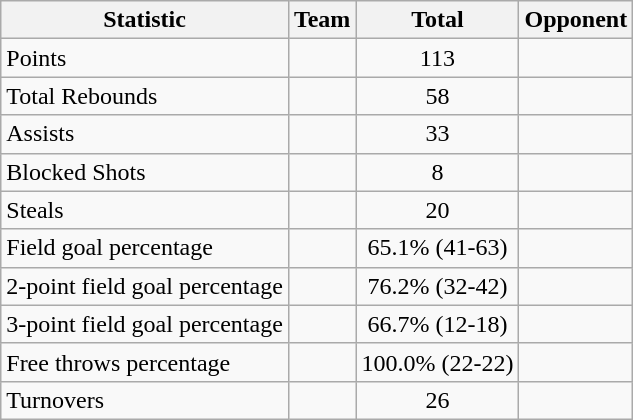<table class=wikitable>
<tr>
<th>Statistic</th>
<th>Team</th>
<th>Total</th>
<th>Opponent</th>
</tr>
<tr>
<td>Points</td>
<td><br></td>
<td align=center>113</td>
<td><br></td>
</tr>
<tr>
<td>Total Rebounds</td>
<td></td>
<td align=center>58</td>
<td></td>
</tr>
<tr>
<td>Assists</td>
<td></td>
<td align=center>33</td>
<td></td>
</tr>
<tr>
<td>Blocked Shots</td>
<td></td>
<td align=center>8</td>
<td></td>
</tr>
<tr>
<td>Steals</td>
<td></td>
<td align=center>20</td>
<td></td>
</tr>
<tr>
<td>Field goal percentage</td>
<td></td>
<td align=center>65.1% (41-63)</td>
<td></td>
</tr>
<tr>
<td>2-point field goal percentage</td>
<td></td>
<td align=center>76.2% (32-42)</td>
<td></td>
</tr>
<tr>
<td>3-point field goal percentage</td>
<td></td>
<td align=center>66.7% (12-18)</td>
<td></td>
</tr>
<tr>
<td>Free throws percentage</td>
<td></td>
<td align=center>100.0% (22-22)</td>
<td></td>
</tr>
<tr>
<td>Turnovers</td>
<td></td>
<td align=center>26</td>
<td></td>
</tr>
</table>
